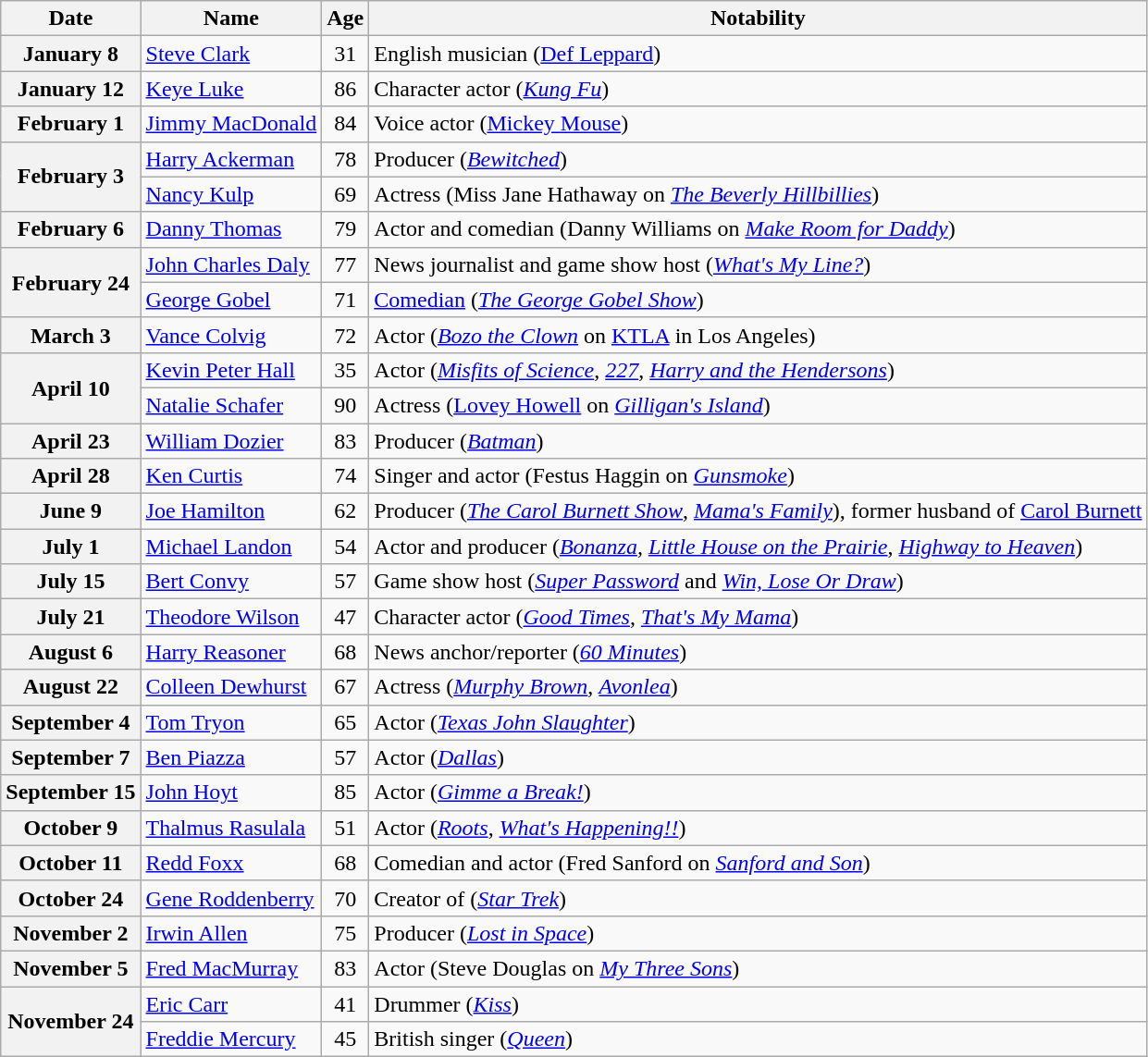<table class="wikitable sortable">
<tr ">
<th>Date</th>
<th>Name</th>
<th>Age</th>
<th class="unsortable">Notability</th>
</tr>
<tr>
<th>January 8</th>
<td><a href='#'>Steve Clark</a></td>
<td align="center">31</td>
<td>English musician (<a href='#'>Def Leppard</a>)</td>
</tr>
<tr>
<th>January 12</th>
<td><a href='#'>Keye Luke</a></td>
<td align="center">86</td>
<td>Character actor (<em><a href='#'>Kung Fu</a></em>)</td>
</tr>
<tr>
<th>February 1</th>
<td><a href='#'>Jimmy MacDonald</a></td>
<td align="center">84</td>
<td>Voice actor (<a href='#'>Mickey Mouse</a>)</td>
</tr>
<tr>
<th rowspan="2">February 3</th>
<td><a href='#'>Harry Ackerman</a></td>
<td align="center">78</td>
<td>Producer (<em><a href='#'>Bewitched</a></em>)</td>
</tr>
<tr>
<td><a href='#'>Nancy Kulp</a></td>
<td align="center">69</td>
<td>Actress (Miss Jane Hathaway on <em><a href='#'>The Beverly Hillbillies</a></em>)</td>
</tr>
<tr>
<th>February 6</th>
<td><a href='#'>Danny Thomas</a></td>
<td align="center">79</td>
<td>Actor and comedian (Danny Williams on <em><a href='#'>Make Room for Daddy</a></em>)</td>
</tr>
<tr>
<th rowspan="2">February 24</th>
<td><a href='#'>John Charles Daly</a></td>
<td align="center">77</td>
<td>News journalist and game show host (<em><a href='#'>What's My Line?</a></em>)</td>
</tr>
<tr>
<td><a href='#'>George Gobel</a></td>
<td align="center">71</td>
<td><a href='#'>Comedian</a> (<em><a href='#'>The George Gobel Show</a></em>)</td>
</tr>
<tr>
<th>March 3</th>
<td><a href='#'>Vance Colvig</a></td>
<td align="center">72</td>
<td>Actor (<em><a href='#'>Bozo the Clown</a></em> on <a href='#'>KTLA</a> in Los Angeles)</td>
</tr>
<tr>
<th rowspan="2">April 10</th>
<td><a href='#'>Kevin Peter Hall</a></td>
<td align="center">35</td>
<td>Actor (<em><a href='#'>Misfits of Science</a></em>, <em><a href='#'>227</a></em>, <em><a href='#'>Harry and the Hendersons</a></em>)</td>
</tr>
<tr>
<td><a href='#'>Natalie Schafer</a></td>
<td align="center">90</td>
<td>Actress (<a href='#'>Lovey Howell</a> on <em><a href='#'>Gilligan's Island</a></em>)</td>
</tr>
<tr>
<th>April 23</th>
<td><a href='#'>William Dozier</a></td>
<td align="center">83</td>
<td>Producer (<em><a href='#'>Batman</a></em>)</td>
</tr>
<tr>
<th>April 28</th>
<td><a href='#'>Ken Curtis</a></td>
<td align="center">74</td>
<td>Singer and actor (Festus Haggin on <em><a href='#'>Gunsmoke</a></em>)</td>
</tr>
<tr>
<th>June 9</th>
<td><a href='#'>Joe Hamilton</a></td>
<td align="center">62</td>
<td>Producer (<em><a href='#'>The Carol Burnett Show</a></em>, <em><a href='#'>Mama's Family</a></em>), former husband of <a href='#'>Carol Burnett</a></td>
</tr>
<tr>
<th>July 1</th>
<td><a href='#'>Michael Landon</a></td>
<td align="center">54</td>
<td>Actor and producer (<em><a href='#'>Bonanza</a>, <a href='#'>Little House on the Prairie</a></em>, <em><a href='#'>Highway to Heaven</a></em>)</td>
</tr>
<tr>
<th>July 15</th>
<td><a href='#'>Bert Convy</a></td>
<td align="center">57</td>
<td>Game show host (<em><a href='#'>Super Password</a></em> and <em><a href='#'>Win, Lose Or Draw</a></em>)</td>
</tr>
<tr>
<th>July 21</th>
<td><a href='#'>Theodore Wilson</a></td>
<td align="center">47</td>
<td>Character actor (<em><a href='#'>Good Times</a></em>, <em><a href='#'>That's My Mama</a></em>)</td>
</tr>
<tr>
<th>August 6</th>
<td><a href='#'>Harry Reasoner</a></td>
<td align="center">68</td>
<td>News anchor/reporter (<em><a href='#'>60 Minutes</a></em>)</td>
</tr>
<tr>
<th>August 22</th>
<td><a href='#'>Colleen Dewhurst</a></td>
<td align="center">67</td>
<td>Actress (<em><a href='#'>Murphy Brown</a></em>, <em><a href='#'>Avonlea</a></em>)</td>
</tr>
<tr>
<th>September 4</th>
<td><a href='#'>Tom Tryon</a></td>
<td align="center">65</td>
<td>Actor (<em><a href='#'>Texas John Slaughter</a></em>)</td>
</tr>
<tr>
<th>September 7</th>
<td><a href='#'>Ben Piazza</a></td>
<td align="center">57</td>
<td>Actor (<em><a href='#'>Dallas</a></em>)</td>
</tr>
<tr>
<th>September 15</th>
<td><a href='#'>John Hoyt</a></td>
<td align="center">85</td>
<td>Actor (<em><a href='#'>Gimme a Break!</a></em>)</td>
</tr>
<tr>
<th>October 9</th>
<td><a href='#'>Thalmus Rasulala</a></td>
<td align="center">51</td>
<td>Actor (<em><a href='#'>Roots</a></em>, <em><a href='#'>What's Happening!!</a></em>)</td>
</tr>
<tr>
<th>October 11</th>
<td><a href='#'>Redd Foxx</a></td>
<td align="center">68</td>
<td>Comedian and actor (Fred Sanford on <em><a href='#'>Sanford and Son</a></em>)</td>
</tr>
<tr>
<th>October 24</th>
<td><a href='#'>Gene Roddenberry</a></td>
<td align="center">70</td>
<td>Creator of (<em><a href='#'>Star Trek</a></em>)</td>
</tr>
<tr>
<th>November 2</th>
<td><a href='#'>Irwin Allen</a></td>
<td align="center">75</td>
<td>Producer (<em><a href='#'>Lost in Space</a></em>)</td>
</tr>
<tr>
<th>November 5</th>
<td><a href='#'>Fred MacMurray</a></td>
<td align="center">83</td>
<td>Actor (Steve Douglas on <em><a href='#'>My Three Sons</a></em>)</td>
</tr>
<tr>
<th rowspan="2">November 24</th>
<td><a href='#'>Eric Carr</a></td>
<td align="center">41</td>
<td>Drummer (<em><a href='#'>Kiss</a></em>)</td>
</tr>
<tr>
<td><a href='#'>Freddie Mercury</a></td>
<td align="center">45</td>
<td>British singer  (<em><a href='#'>Queen</a></em>)</td>
</tr>
</table>
